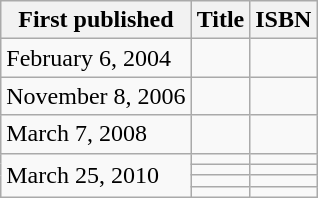<table class="wikitable">
<tr>
<th>First published</th>
<th>Title</th>
<th>ISBN</th>
</tr>
<tr>
<td>February 6, 2004</td>
<td></td>
<td><small></small></td>
</tr>
<tr>
<td>November 8, 2006</td>
<td></td>
<td><small></small></td>
</tr>
<tr>
<td>March 7, 2008</td>
<td></td>
<td><small></small></td>
</tr>
<tr>
<td rowspan="4">March 25, 2010</td>
<td></td>
<td><small></small></td>
</tr>
<tr>
<td></td>
<td><small></small></td>
</tr>
<tr>
<td></td>
<td><small></small></td>
</tr>
<tr>
<td></td>
<td><small></small></td>
</tr>
</table>
